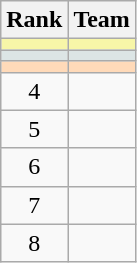<table class="wikitable" style="text-align:center">
<tr>
<th>Rank</th>
<th>Team</th>
</tr>
<tr bgcolor="#F7F6A8">
<td></td>
<td align=left></td>
</tr>
<tr bgcolor="#DCE5E5">
<td></td>
<td align=left></td>
</tr>
<tr bgcolor="#FFDAB9">
<td></td>
<td align=left></td>
</tr>
<tr>
<td>4</td>
<td align=left></td>
</tr>
<tr>
<td>5</td>
<td align=left></td>
</tr>
<tr>
<td>6</td>
<td align=left></td>
</tr>
<tr>
<td>7</td>
<td align=left></td>
</tr>
<tr>
<td>8</td>
<td align=left></td>
</tr>
</table>
